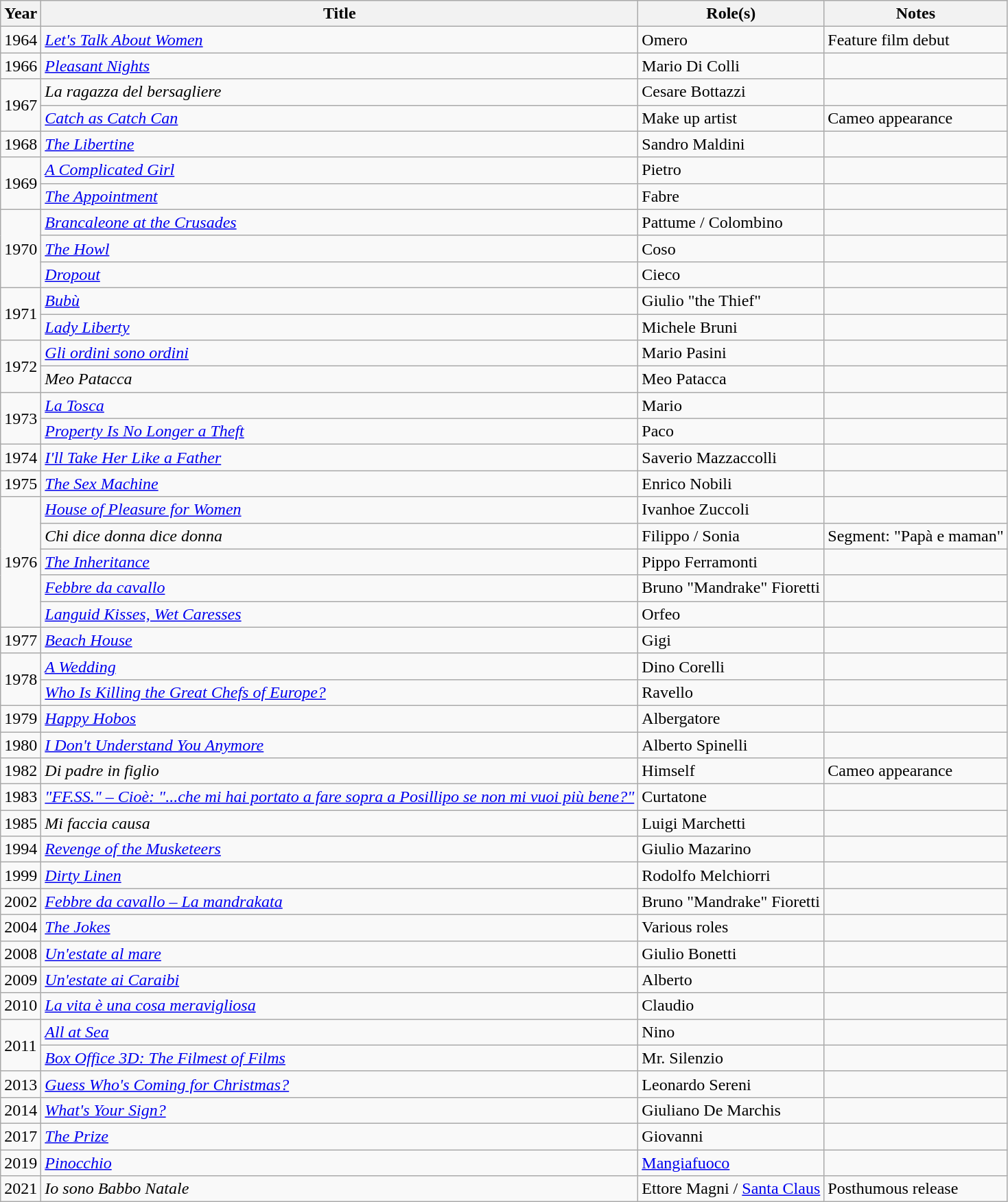<table class="wikitable plainrowheaders sortable">
<tr>
<th scope="col">Year</th>
<th scope="col">Title</th>
<th scope="col">Role(s)</th>
<th scope="col" class="unsortable">Notes</th>
</tr>
<tr>
<td>1964</td>
<td><em><a href='#'>Let's Talk About Women</a></em></td>
<td>Omero</td>
<td>Feature film debut</td>
</tr>
<tr>
<td>1966</td>
<td><em><a href='#'>Pleasant Nights</a></em></td>
<td>Mario Di Colli</td>
<td></td>
</tr>
<tr>
<td rowspan="2">1967</td>
<td><em>La ragazza del bersagliere</em></td>
<td>Cesare Bottazzi</td>
<td></td>
</tr>
<tr>
<td><em><a href='#'>Catch as Catch Can</a></em></td>
<td>Make up artist</td>
<td>Cameo appearance</td>
</tr>
<tr>
<td>1968</td>
<td><em><a href='#'>The Libertine</a></em></td>
<td>Sandro Maldini</td>
<td></td>
</tr>
<tr>
<td rowspan="2">1969</td>
<td><em><a href='#'>A Complicated Girl</a></em></td>
<td>Pietro</td>
<td></td>
</tr>
<tr>
<td><em><a href='#'>The Appointment</a></em></td>
<td>Fabre</td>
<td></td>
</tr>
<tr>
<td rowspan="3">1970</td>
<td><em><a href='#'>Brancaleone at the Crusades</a></em></td>
<td>Pattume / Colombino</td>
<td></td>
</tr>
<tr>
<td><em><a href='#'>The Howl</a></em></td>
<td>Coso</td>
<td></td>
</tr>
<tr>
<td><em><a href='#'>Dropout</a></em></td>
<td>Cieco</td>
<td></td>
</tr>
<tr>
<td rowspan="2">1971</td>
<td><em><a href='#'>Bubù</a></em></td>
<td>Giulio "the Thief"</td>
<td></td>
</tr>
<tr>
<td><em><a href='#'>Lady Liberty</a></em></td>
<td>Michele Bruni</td>
<td></td>
</tr>
<tr>
<td rowspan="2">1972</td>
<td><em><a href='#'>Gli ordini sono ordini</a></em></td>
<td>Mario Pasini</td>
<td></td>
</tr>
<tr>
<td><em>Meo Patacca</em></td>
<td>Meo Patacca</td>
<td></td>
</tr>
<tr>
<td rowspan="2">1973</td>
<td><em><a href='#'>La Tosca</a></em></td>
<td>Mario</td>
<td></td>
</tr>
<tr>
<td><em><a href='#'>Property Is No Longer a Theft</a></em></td>
<td>Paco</td>
<td></td>
</tr>
<tr>
<td>1974</td>
<td><em><a href='#'>I'll Take Her Like a Father</a></em></td>
<td>Saverio Mazzaccolli</td>
<td></td>
</tr>
<tr>
<td>1975</td>
<td><em><a href='#'>The Sex Machine</a></em></td>
<td>Enrico Nobili</td>
<td></td>
</tr>
<tr>
<td rowspan="5">1976</td>
<td><em><a href='#'>House of Pleasure for Women</a></em></td>
<td>Ivanhoe Zuccoli</td>
<td></td>
</tr>
<tr>
<td><em>Chi dice donna dice donna</em></td>
<td>Filippo / Sonia</td>
<td>Segment: "Papà e maman"</td>
</tr>
<tr>
<td><em><a href='#'>The Inheritance</a></em></td>
<td>Pippo Ferramonti</td>
<td></td>
</tr>
<tr>
<td><em><a href='#'>Febbre da cavallo</a></em></td>
<td>Bruno "Mandrake" Fioretti</td>
<td></td>
</tr>
<tr>
<td><em><a href='#'>Languid Kisses, Wet Caresses</a></em></td>
<td>Orfeo</td>
<td></td>
</tr>
<tr>
<td>1977</td>
<td><em><a href='#'>Beach House</a></em></td>
<td>Gigi</td>
<td></td>
</tr>
<tr>
<td rowspan="2">1978</td>
<td><em><a href='#'>A Wedding</a></em></td>
<td>Dino Corelli</td>
<td></td>
</tr>
<tr>
<td><em><a href='#'>Who Is Killing the Great Chefs of Europe?</a></em></td>
<td>Ravello</td>
<td></td>
</tr>
<tr>
<td>1979</td>
<td><em><a href='#'>Happy Hobos</a></em></td>
<td>Albergatore</td>
<td></td>
</tr>
<tr>
<td>1980</td>
<td><em><a href='#'>I Don't Understand You Anymore</a></em></td>
<td>Alberto Spinelli</td>
<td></td>
</tr>
<tr>
<td>1982</td>
<td><em>Di padre in figlio</em></td>
<td>Himself</td>
<td>Cameo appearance</td>
</tr>
<tr>
<td>1983</td>
<td><em><a href='#'>"FF.SS." – Cioè: "...che mi hai portato a fare sopra a Posillipo se non mi vuoi più bene?"</a></em></td>
<td>Curtatone</td>
<td></td>
</tr>
<tr>
<td>1985</td>
<td><em>Mi faccia causa</em></td>
<td>Luigi Marchetti</td>
<td></td>
</tr>
<tr>
<td>1994</td>
<td><em><a href='#'>Revenge of the Musketeers</a></em></td>
<td>Giulio Mazarino</td>
<td></td>
</tr>
<tr>
<td>1999</td>
<td><em><a href='#'>Dirty Linen</a></em></td>
<td>Rodolfo Melchiorri</td>
<td></td>
</tr>
<tr>
<td>2002</td>
<td><em><a href='#'>Febbre da cavallo – La mandrakata</a></em></td>
<td>Bruno "Mandrake" Fioretti</td>
<td></td>
</tr>
<tr>
<td>2004</td>
<td><em><a href='#'>The Jokes</a></em></td>
<td>Various roles</td>
<td></td>
</tr>
<tr>
<td>2008</td>
<td><em><a href='#'>Un'estate al mare</a></em></td>
<td>Giulio Bonetti</td>
<td></td>
</tr>
<tr>
<td>2009</td>
<td><em><a href='#'>Un'estate ai Caraibi</a></em></td>
<td>Alberto</td>
<td></td>
</tr>
<tr>
<td>2010</td>
<td><em><a href='#'>La vita è una cosa meravigliosa</a></em></td>
<td>Claudio</td>
<td></td>
</tr>
<tr>
<td rowspan="2">2011</td>
<td><em><a href='#'>All at Sea</a></em></td>
<td>Nino</td>
<td></td>
</tr>
<tr>
<td><em><a href='#'>Box Office 3D: The Filmest of Films</a></em></td>
<td>Mr. Silenzio</td>
<td></td>
</tr>
<tr>
<td>2013</td>
<td><em><a href='#'>Guess Who's Coming for Christmas?</a></em></td>
<td>Leonardo Sereni</td>
<td></td>
</tr>
<tr>
<td>2014</td>
<td><em><a href='#'>What's Your Sign?</a></em></td>
<td>Giuliano De Marchis</td>
<td></td>
</tr>
<tr>
<td>2017</td>
<td><em><a href='#'>The Prize</a></em></td>
<td>Giovanni</td>
<td></td>
</tr>
<tr>
<td>2019</td>
<td><em><a href='#'>Pinocchio</a></em></td>
<td><a href='#'>Mangiafuoco</a></td>
<td></td>
</tr>
<tr>
<td>2021</td>
<td><em>Io sono Babbo Natale</em></td>
<td>Ettore Magni / <a href='#'>Santa Claus</a></td>
<td>Posthumous release</td>
</tr>
</table>
